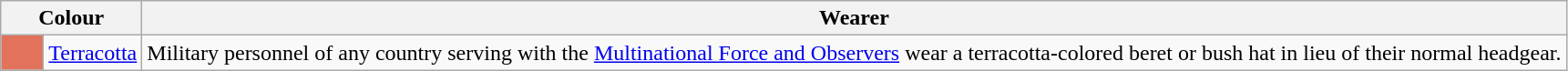<table class="wikitable">
<tr>
<th colspan="2">Colour</th>
<th>Wearer</th>
</tr>
<tr>
<td style="background:#E2725B;">      </td>
<td><a href='#'>Terracotta</a></td>
<td>Military personnel of any country serving with the <a href='#'>Multinational Force and Observers</a> wear a terracotta-colored beret or bush hat in lieu of their normal headgear.</td>
</tr>
</table>
